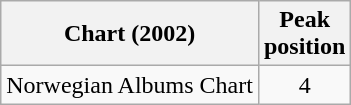<table class="wikitable sortable">
<tr>
<th>Chart (2002)</th>
<th>Peak<br>position</th>
</tr>
<tr>
<td>Norwegian Albums Chart</td>
<td style="text-align: center; ">4</td>
</tr>
</table>
